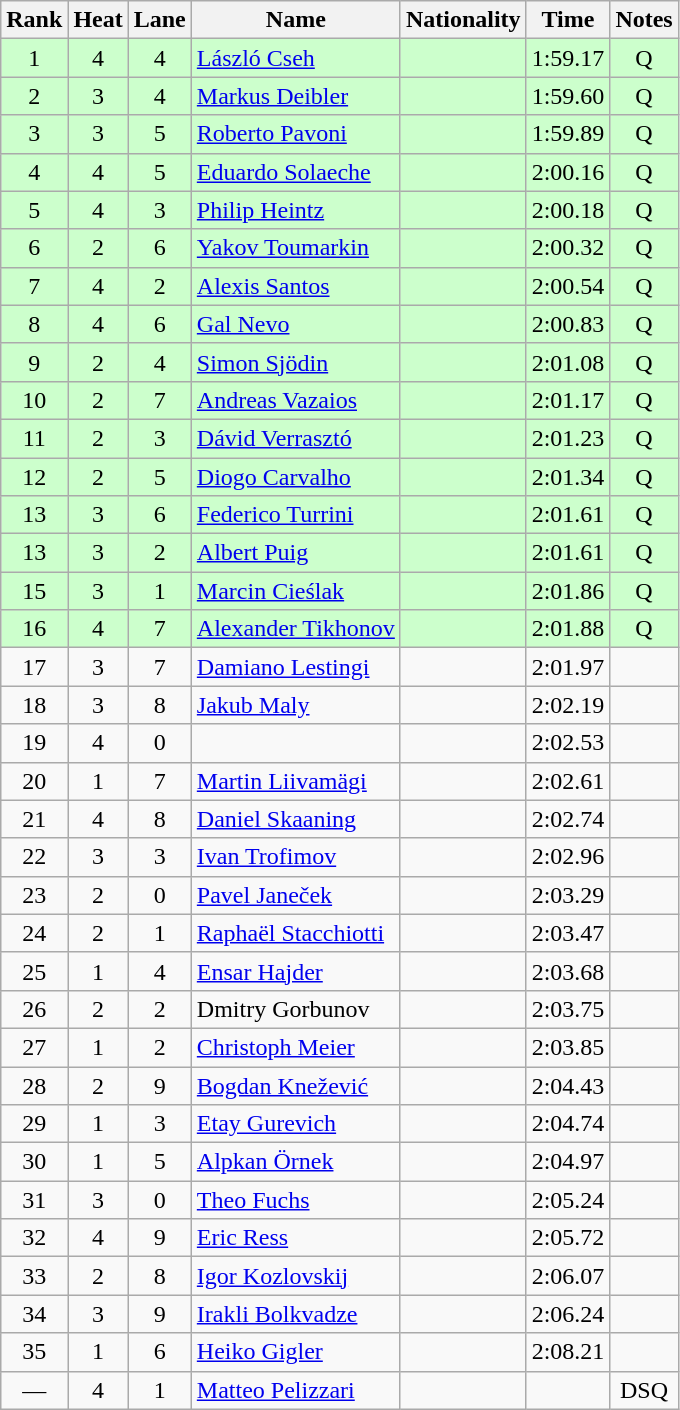<table class="wikitable sortable" style="text-align:center">
<tr>
<th>Rank</th>
<th>Heat</th>
<th>Lane</th>
<th>Name</th>
<th>Nationality</th>
<th>Time</th>
<th>Notes</th>
</tr>
<tr bgcolor=ccffcc>
<td>1</td>
<td>4</td>
<td>4</td>
<td align=left><a href='#'>László Cseh</a></td>
<td align=left></td>
<td>1:59.17</td>
<td>Q</td>
</tr>
<tr bgcolor=ccffcc>
<td>2</td>
<td>3</td>
<td>4</td>
<td align=left><a href='#'>Markus Deibler</a></td>
<td align=left></td>
<td>1:59.60</td>
<td>Q</td>
</tr>
<tr bgcolor=ccffcc>
<td>3</td>
<td>3</td>
<td>5</td>
<td align=left><a href='#'>Roberto Pavoni</a></td>
<td align=left></td>
<td>1:59.89</td>
<td>Q</td>
</tr>
<tr bgcolor=ccffcc>
<td>4</td>
<td>4</td>
<td>5</td>
<td align=left><a href='#'>Eduardo Solaeche</a></td>
<td align=left></td>
<td>2:00.16</td>
<td>Q</td>
</tr>
<tr bgcolor=ccffcc>
<td>5</td>
<td>4</td>
<td>3</td>
<td align=left><a href='#'>Philip Heintz</a></td>
<td align=left></td>
<td>2:00.18</td>
<td>Q</td>
</tr>
<tr bgcolor=ccffcc>
<td>6</td>
<td>2</td>
<td>6</td>
<td align=left><a href='#'>Yakov Toumarkin</a></td>
<td align=left></td>
<td>2:00.32</td>
<td>Q</td>
</tr>
<tr bgcolor=ccffcc>
<td>7</td>
<td>4</td>
<td>2</td>
<td align=left><a href='#'>Alexis Santos</a></td>
<td align=left></td>
<td>2:00.54</td>
<td>Q</td>
</tr>
<tr bgcolor=ccffcc>
<td>8</td>
<td>4</td>
<td>6</td>
<td align=left><a href='#'>Gal Nevo</a></td>
<td align=left></td>
<td>2:00.83</td>
<td>Q</td>
</tr>
<tr bgcolor=ccffcc>
<td>9</td>
<td>2</td>
<td>4</td>
<td align=left><a href='#'>Simon Sjödin</a></td>
<td align=left></td>
<td>2:01.08</td>
<td>Q</td>
</tr>
<tr bgcolor=ccffcc>
<td>10</td>
<td>2</td>
<td>7</td>
<td align=left><a href='#'>Andreas Vazaios</a></td>
<td align=left></td>
<td>2:01.17</td>
<td>Q</td>
</tr>
<tr bgcolor=ccffcc>
<td>11</td>
<td>2</td>
<td>3</td>
<td align=left><a href='#'>Dávid Verrasztó</a></td>
<td align=left></td>
<td>2:01.23</td>
<td>Q</td>
</tr>
<tr bgcolor=ccffcc>
<td>12</td>
<td>2</td>
<td>5</td>
<td align=left><a href='#'>Diogo Carvalho</a></td>
<td align=left></td>
<td>2:01.34</td>
<td>Q</td>
</tr>
<tr bgcolor=ccffcc>
<td>13</td>
<td>3</td>
<td>6</td>
<td align=left><a href='#'>Federico Turrini</a></td>
<td align=left></td>
<td>2:01.61</td>
<td>Q</td>
</tr>
<tr bgcolor=ccffcc>
<td>13</td>
<td>3</td>
<td>2</td>
<td align=left><a href='#'>Albert Puig</a></td>
<td align=left></td>
<td>2:01.61</td>
<td>Q</td>
</tr>
<tr bgcolor=ccffcc>
<td>15</td>
<td>3</td>
<td>1</td>
<td align=left><a href='#'>Marcin Cieślak</a></td>
<td align=left></td>
<td>2:01.86</td>
<td>Q</td>
</tr>
<tr bgcolor=ccffcc>
<td>16</td>
<td>4</td>
<td>7</td>
<td align=left><a href='#'>Alexander Tikhonov</a></td>
<td align=left></td>
<td>2:01.88</td>
<td>Q</td>
</tr>
<tr>
<td>17</td>
<td>3</td>
<td>7</td>
<td align=left><a href='#'>Damiano Lestingi</a></td>
<td align=left></td>
<td>2:01.97</td>
<td></td>
</tr>
<tr>
<td>18</td>
<td>3</td>
<td>8</td>
<td align=left><a href='#'>Jakub Maly</a></td>
<td align=left></td>
<td>2:02.19</td>
<td></td>
</tr>
<tr>
<td>19</td>
<td>4</td>
<td>0</td>
<td align=left></td>
<td align=left></td>
<td>2:02.53</td>
<td></td>
</tr>
<tr>
<td>20</td>
<td>1</td>
<td>7</td>
<td align=left><a href='#'>Martin Liivamägi</a></td>
<td align=left></td>
<td>2:02.61</td>
<td></td>
</tr>
<tr>
<td>21</td>
<td>4</td>
<td>8</td>
<td align=left><a href='#'>Daniel Skaaning</a></td>
<td align=left></td>
<td>2:02.74</td>
<td></td>
</tr>
<tr>
<td>22</td>
<td>3</td>
<td>3</td>
<td align=left><a href='#'>Ivan Trofimov</a></td>
<td align=left></td>
<td>2:02.96</td>
<td></td>
</tr>
<tr>
<td>23</td>
<td>2</td>
<td>0</td>
<td align=left><a href='#'>Pavel Janeček</a></td>
<td align=left></td>
<td>2:03.29</td>
<td></td>
</tr>
<tr>
<td>24</td>
<td>2</td>
<td>1</td>
<td align=left><a href='#'>Raphaël Stacchiotti</a></td>
<td align=left></td>
<td>2:03.47</td>
<td></td>
</tr>
<tr>
<td>25</td>
<td>1</td>
<td>4</td>
<td align=left><a href='#'>Ensar Hajder</a></td>
<td align=left></td>
<td>2:03.68</td>
<td></td>
</tr>
<tr>
<td>26</td>
<td>2</td>
<td>2</td>
<td align=left>Dmitry Gorbunov</td>
<td align=left></td>
<td>2:03.75</td>
<td></td>
</tr>
<tr>
<td>27</td>
<td>1</td>
<td>2</td>
<td align=left><a href='#'>Christoph Meier</a></td>
<td align=left></td>
<td>2:03.85</td>
<td></td>
</tr>
<tr>
<td>28</td>
<td>2</td>
<td>9</td>
<td align=left><a href='#'>Bogdan Knežević</a></td>
<td align=left></td>
<td>2:04.43</td>
<td></td>
</tr>
<tr>
<td>29</td>
<td>1</td>
<td>3</td>
<td align=left><a href='#'>Etay Gurevich</a></td>
<td align=left></td>
<td>2:04.74</td>
<td></td>
</tr>
<tr>
<td>30</td>
<td>1</td>
<td>5</td>
<td align=left><a href='#'>Alpkan Örnek</a></td>
<td align=left></td>
<td>2:04.97</td>
<td></td>
</tr>
<tr>
<td>31</td>
<td>3</td>
<td>0</td>
<td align=left><a href='#'>Theo Fuchs</a></td>
<td align=left></td>
<td>2:05.24</td>
<td></td>
</tr>
<tr>
<td>32</td>
<td>4</td>
<td>9</td>
<td align=left><a href='#'>Eric Ress</a></td>
<td align=left></td>
<td>2:05.72</td>
<td></td>
</tr>
<tr>
<td>33</td>
<td>2</td>
<td>8</td>
<td align=left><a href='#'>Igor Kozlovskij</a></td>
<td align=left></td>
<td>2:06.07</td>
<td></td>
</tr>
<tr>
<td>34</td>
<td>3</td>
<td>9</td>
<td align=left><a href='#'>Irakli Bolkvadze</a></td>
<td align=left></td>
<td>2:06.24</td>
<td></td>
</tr>
<tr>
<td>35</td>
<td>1</td>
<td>6</td>
<td align=left><a href='#'>Heiko Gigler</a></td>
<td align=left></td>
<td>2:08.21</td>
<td></td>
</tr>
<tr>
<td>—</td>
<td>4</td>
<td>1</td>
<td align=left><a href='#'>Matteo Pelizzari</a></td>
<td align=left></td>
<td></td>
<td>DSQ</td>
</tr>
</table>
